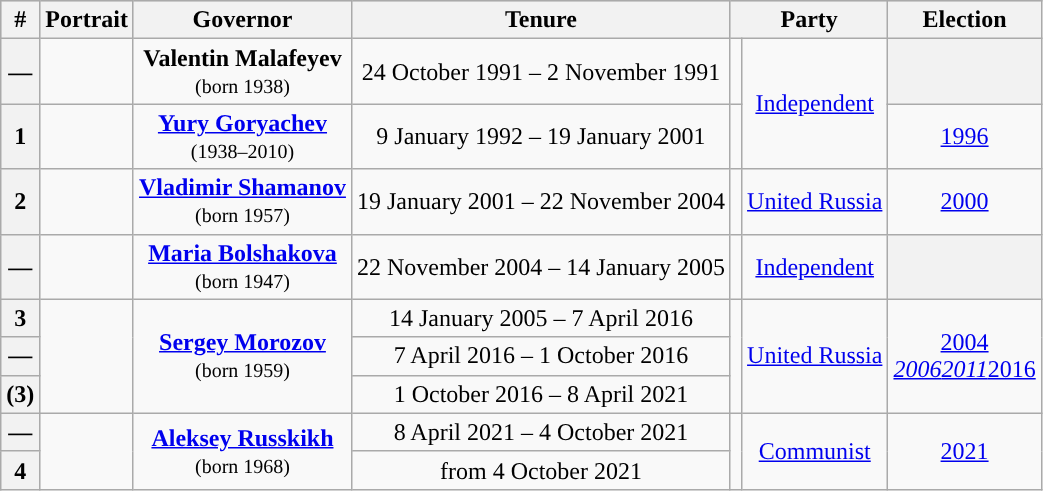<table class="wikitable" style="text-align:center">
<tr style="background:#cccccc" bgcolor=#E6E6AA>
<th>#</th>
<th>Portrait</th>
<th>Governor</th>
<th>Tenure</th>
<th colspan="2">Party</th>
<th>Election</th>
</tr>
<tr>
<th>—</th>
<td></td>
<td><strong>Valentin Malafeyev</strong><br><small>(born 1938)</small></td>
<td>24 October 1991 – 2 November 1991</td>
<td style="background: "></td>
<td rowspan=2><a href='#'>Independent</a></td>
<th></th>
</tr>
<tr>
<th>1</th>
<td></td>
<td><strong><a href='#'>Yury Goryachev</a></strong><br><small>(1938–2010)</small></td>
<td>9 January 1992 – 19 January 2001</td>
<td style="background: "></td>
<td><a href='#'>1996</a></td>
</tr>
<tr>
<th>2</th>
<td></td>
<td><strong><a href='#'>Vladimir Shamanov</a></strong><br><small>(born 1957)</small></td>
<td>19 January 2001 – 22 November 2004</td>
<td style="background: "></td>
<td><a href='#'>United Russia</a></td>
<td><a href='#'>2000</a></td>
</tr>
<tr>
<th>—</th>
<td></td>
<td><strong><a href='#'>Maria Bolshakova</a></strong><br><small>(born 1947)</small></td>
<td>22 November 2004 – 14 January 2005</td>
<td style="background: "></td>
<td><a href='#'>Independent</a></td>
<th></th>
</tr>
<tr>
<th>3</th>
<td rowspan=3></td>
<td rowspan=3><strong><a href='#'>Sergey Morozov</a></strong><br><small>(born 1959)</small></td>
<td>14 January 2005 – 7 April 2016</td>
<td rowspan=3; style="background: "></td>
<td rowspan=3><a href='#'>United Russia</a></td>
<td rowspan=3><a href='#'>2004</a><br><em><a href='#'>2006</a></em><em><a href='#'>2011</a></em><a href='#'>2016</a></td>
</tr>
<tr>
<th>—</th>
<td>7 April 2016 – 1 October 2016</td>
</tr>
<tr>
<th>(3)</th>
<td>1 October 2016 – 8 April 2021</td>
</tr>
<tr>
<th>—</th>
<td rowspan=2></td>
<td rowspan=2><strong><a href='#'>Aleksey Russkikh</a></strong><br><small>(born 1968)</small></td>
<td>8 April 2021 – 4 October 2021</td>
<td rowspan=2; style="background: "></td>
<td rowspan=2><a href='#'>Communist</a></td>
<td rowspan=2><a href='#'>2021</a></td>
</tr>
<tr>
<th>4</th>
<td>from 4 October 2021</td>
</tr>
</table>
